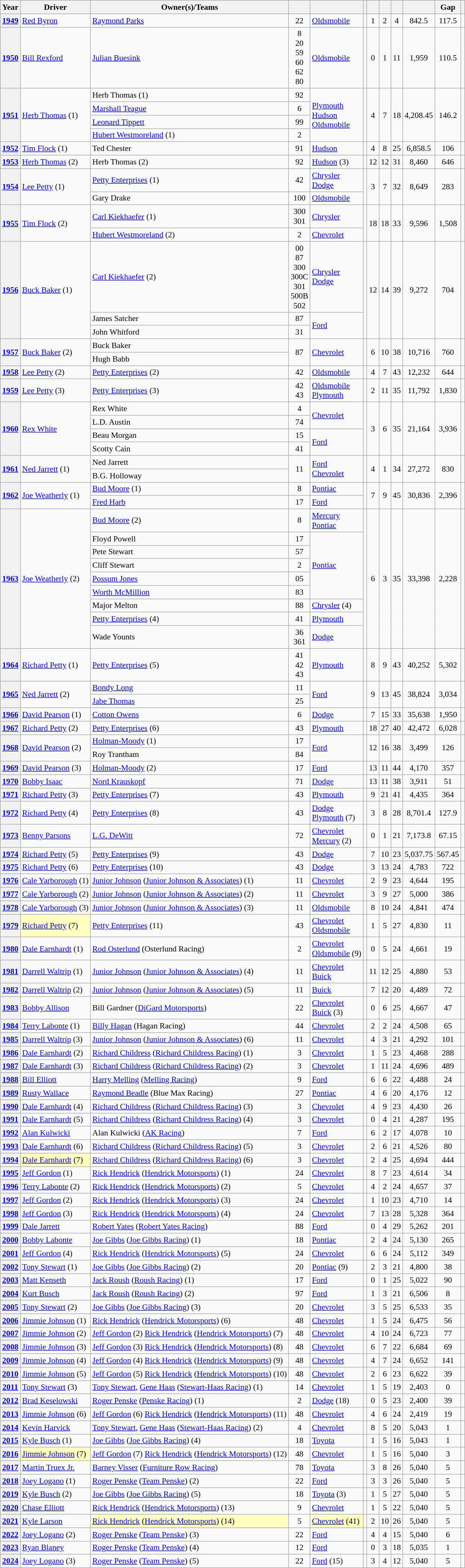<table class="wikitable sortable" style="font-size: 90%;">
<tr>
<th scope=col>Year</th>
<th scope=col>Driver</th>
<th scope=col>Owner(s)/Teams</th>
<th scope=col></th>
<th scope=col></th>
<th></th>
<th></th>
<th></th>
<th></th>
<th></th>
<th>Gap</th>
<th scope=col></th>
</tr>
<tr>
<th scope=col><a href='#'>1949</a></th>
<td><a href='#'>Red Byron</a></td>
<td><a href='#'>Raymond Parks</a></td>
<td style="text-align:center;">22</td>
<td><a href='#'>Oldsmobile</a></td>
<td style="text-align:center;"></td>
<td style="text-align:center;">1</td>
<td style="text-align:center;">2</td>
<td style="text-align:center;">4</td>
<td style="text-align:center;">842.5</td>
<td style="text-align:center;">117.5</td>
<td style="text-align:center;"></td>
</tr>
<tr>
<th scope=col><a href='#'>1950</a></th>
<td><a href='#'>Bill Rexford</a></td>
<td><a href='#'>Julian Buesink</a></td>
<td style="text-align:center;">8<br>20<br>59<br>60<br>62<br>80</td>
<td><a href='#'>Oldsmobile</a></td>
<td style="text-align:center;"></td>
<td style="text-align:center;">0</td>
<td style="text-align:center;">1</td>
<td style="text-align:center;">11</td>
<td style="text-align:center;">1,959</td>
<td style="text-align:center;">110.5</td>
<td style="text-align:center;"></td>
</tr>
<tr>
<th scope=col rowspan="4"><a href='#'>1951</a></th>
<td rowspan=4><a href='#'>Herb Thomas</a> (1)</td>
<td>Herb Thomas (1)</td>
<td style="text-align:center;">92</td>
<td rowspan=4><a href='#'>Plymouth</a><br><a href='#'>Hudson</a><br><a href='#'>Oldsmobile</a></td>
<td style="text-align:center;" rowspan="4"></td>
<td style="text-align:center;" rowspan="4">4</td>
<td style="text-align:center;" rowspan="4">7</td>
<td style="text-align:center;" rowspan="4">18</td>
<td style="text-align:center;" rowspan="4">4,208.45</td>
<td style="text-align:center;" rowspan="4">146.2</td>
<td style="text-align:center;" rowspan="4"></td>
</tr>
<tr>
<td><a href='#'>Marshall Teague</a></td>
<td style="text-align:center;">6</td>
</tr>
<tr>
<td><a href='#'>Leonard Tippett</a></td>
<td style="text-align:center;">99</td>
</tr>
<tr>
<td><a href='#'>Hubert Westmoreland</a> (1)</td>
<td style="text-align:center;">2</td>
</tr>
<tr>
<th scope=col><a href='#'>1952</a></th>
<td><a href='#'>Tim Flock</a> (1)</td>
<td>Ted Chester</td>
<td style="text-align:center;">91</td>
<td><a href='#'>Hudson</a></td>
<td style="text-align:center;"></td>
<td style="text-align:center;">4</td>
<td style="text-align:center;">8</td>
<td style="text-align:center;">25</td>
<td style="text-align:center;">6,858.5</td>
<td style="text-align:center;">106</td>
<td style="text-align:center;"></td>
</tr>
<tr>
<th scope=col><a href='#'>1953</a></th>
<td><a href='#'>Herb Thomas</a> (2)</td>
<td>Herb Thomas (2)</td>
<td style="text-align:center;">92</td>
<td><a href='#'>Hudson</a> (3)</td>
<td style="text-align:center;"></td>
<td style="text-align:center;">12</td>
<td style="text-align:center;">12</td>
<td style="text-align:center;">31</td>
<td style="text-align:center;">8,460</td>
<td style="text-align:center;">646</td>
<td style="text-align:center;"></td>
</tr>
<tr>
<th scope=col rowspan="2"><a href='#'>1954</a></th>
<td rowspan=2><a href='#'>Lee Petty</a> (1)</td>
<td><a href='#'>Petty Enterprises</a> (1)</td>
<td style="text-align:center;">42</td>
<td><a href='#'>Chrysler</a><br><a href='#'>Dodge</a></td>
<td style="text-align:center;" rowspan="2"></td>
<td style="text-align:center;" rowspan="2">3</td>
<td style="text-align:center;" rowspan="2">7</td>
<td style="text-align:center;" rowspan="2">32</td>
<td style="text-align:center;" rowspan="2">8,649</td>
<td style="text-align:center;" rowspan="2">283</td>
<td style="text-align:center;" rowspan="2"></td>
</tr>
<tr>
<td>Gary Drake</td>
<td style="text-align:center;">100</td>
<td><a href='#'>Oldsmobile</a></td>
</tr>
<tr>
<th scope=col rowspan="2"><a href='#'>1955</a></th>
<td rowspan=2><a href='#'>Tim Flock</a> (2)</td>
<td><a href='#'>Carl Kiekhaefer</a> (1)</td>
<td style="text-align:center;">300<br>301</td>
<td><a href='#'>Chrysler</a></td>
<td style="text-align:center;" rowspan="2"></td>
<td style="text-align:center;" rowspan="2">18</td>
<td style="text-align:center;" rowspan="2">18</td>
<td style="text-align:center;" rowspan="2">33</td>
<td style="text-align:center;" rowspan="2">9,596</td>
<td style="text-align:center;" rowspan="2">1,508</td>
<td style="text-align:center;" rowspan="2"></td>
</tr>
<tr>
<td><a href='#'>Hubert Westmoreland</a> (2)</td>
<td style="text-align:center;">2</td>
<td><a href='#'>Chevrolet</a></td>
</tr>
<tr>
<th scope=col rowspan="3"><a href='#'>1956</a></th>
<td rowspan=3><a href='#'>Buck Baker</a> (1)</td>
<td><a href='#'>Carl Kiekhaefer</a> (2)</td>
<td style="text-align:center;">00<br>87<br>300<br>300C<br>301<br>500B<br>502</td>
<td><a href='#'>Chrysler</a><br><a href='#'>Dodge</a></td>
<td style="text-align:center;" rowspan="3"></td>
<td style="text-align:center;" rowspan="3">12</td>
<td style="text-align:center;" rowspan="3">14</td>
<td style="text-align:center;" rowspan="3">39</td>
<td style="text-align:center;" rowspan="3">9,272</td>
<td style="text-align:center;" rowspan="3">704</td>
<td style="text-align:center;" rowspan="3"></td>
</tr>
<tr>
<td>James Satcher</td>
<td style="text-align:center;">87</td>
<td rowspan=2><a href='#'>Ford</a></td>
</tr>
<tr>
<td>John Whitford</td>
<td style="text-align:center;">31</td>
</tr>
<tr>
<th scope=col rowspan="2"><a href='#'>1957</a></th>
<td rowspan=2><a href='#'>Buck Baker</a> (2)</td>
<td>Buck Baker</td>
<td style="text-align:center;" rowspan="2">87</td>
<td rowspan=2><a href='#'>Chevrolet</a></td>
<td style="text-align:center;" rowspan="2"></td>
<td style="text-align:center;" rowspan="2">6</td>
<td style="text-align:center;" rowspan="2">10</td>
<td style="text-align:center;" rowspan="2">38</td>
<td style="text-align:center;" rowspan="2">10,716</td>
<td style="text-align:center;" rowspan="2">760</td>
<td style="text-align:center;" rowspan="2"></td>
</tr>
<tr>
<td>Hugh Babb</td>
</tr>
<tr>
<th scope=col><a href='#'>1958</a></th>
<td><a href='#'>Lee Petty</a> (2)</td>
<td><a href='#'>Petty Enterprises</a> (2)</td>
<td style="text-align:center;">42</td>
<td><a href='#'>Oldsmobile</a></td>
<td style="text-align:center;"></td>
<td style="text-align:center;">4</td>
<td style="text-align:center;">7</td>
<td style="text-align:center;">43</td>
<td style="text-align:center;">12,232</td>
<td style="text-align:center;">644</td>
<td style="text-align:center;"></td>
</tr>
<tr>
<th scope=col><a href='#'>1959</a></th>
<td><a href='#'>Lee Petty</a> (3)</td>
<td><a href='#'>Petty Enterprises</a> (3)</td>
<td style="text-align:center;">42<br>43</td>
<td><a href='#'>Oldsmobile</a><br><a href='#'>Plymouth</a></td>
<td style="text-align:center;"></td>
<td style="text-align:center;">2</td>
<td style="text-align:center;">11</td>
<td style="text-align:center;">35</td>
<td style="text-align:center;">11,792</td>
<td style="text-align:center;">1,830</td>
<td style="text-align:center;"></td>
</tr>
<tr>
<th scope=col rowspan="4"><a href='#'>1960</a></th>
<td rowspan=4><a href='#'>Rex White</a></td>
<td>Rex White</td>
<td style="text-align:center;">4</td>
<td rowspan=2><a href='#'>Chevrolet</a></td>
<td style="text-align:center;" rowspan="4"></td>
<td style="text-align:center;" rowspan="4">3</td>
<td style="text-align:center;" rowspan="4">6</td>
<td style="text-align:center;" rowspan="4">35</td>
<td style="text-align:center;" rowspan="4">21,164</td>
<td style="text-align:center;" rowspan="4">3,936</td>
<td style="text-align:center;" rowspan="4"></td>
</tr>
<tr>
<td>L.D. Austin</td>
<td style="text-align:center;">74</td>
</tr>
<tr>
<td>Beau Morgan</td>
<td style="text-align:center;">15</td>
<td rowspan=2><a href='#'>Ford</a></td>
</tr>
<tr>
<td>Scotty Cain</td>
<td style="text-align:center;">41</td>
</tr>
<tr>
<th scope=col rowspan="2"><a href='#'>1961</a></th>
<td rowspan=2><a href='#'>Ned Jarrett</a> (1)</td>
<td>Ned Jarrett</td>
<td style="text-align:center;" rowspan="2">11</td>
<td rowspan=2><a href='#'>Ford</a><br><a href='#'>Chevrolet</a></td>
<td style="text-align:center;" rowspan="2"></td>
<td style="text-align:center;" rowspan="2">4</td>
<td style="text-align:center;" rowspan="2">1</td>
<td style="text-align:center;" rowspan="2">34</td>
<td style="text-align:center;" rowspan="2">27,272</td>
<td style="text-align:center;" rowspan="2">830</td>
<td style="text-align:center;" rowspan="2"></td>
</tr>
<tr>
<td>B.G. Holloway</td>
</tr>
<tr>
<th scope=col rowspan="2"><a href='#'>1962</a></th>
<td rowspan=2><a href='#'>Joe Weatherly</a> (1)</td>
<td><a href='#'>Bud Moore</a> (1)</td>
<td style="text-align:center;">8</td>
<td><a href='#'>Pontiac</a></td>
<td style="text-align:center;" rowspan="2"></td>
<td style="text-align:center;" rowspan="2">7</td>
<td style="text-align:center;" rowspan="2">9</td>
<td style="text-align:center;" rowspan="2">45</td>
<td style="text-align:center;" rowspan="2">30,836</td>
<td style="text-align:center;" rowspan="2">2,396</td>
<td style="text-align:center;" rowspan="2"></td>
</tr>
<tr>
<td><a href='#'>Fred Harb</a></td>
<td style="text-align:center;">17</td>
<td><a href='#'>Ford</a></td>
</tr>
<tr>
<th scope=col rowspan="9"><a href='#'>1963</a></th>
<td rowspan=9><a href='#'>Joe Weatherly</a> (2)</td>
<td><a href='#'>Bud Moore</a> (2)</td>
<td style="text-align:center;">8</td>
<td><a href='#'>Mercury</a><br><a href='#'>Pontiac</a></td>
<td style="text-align:center;" rowspan="9"></td>
<td style="text-align:center;" rowspan="9">6</td>
<td style="text-align:center;" rowspan="9">3</td>
<td style="text-align:center;" rowspan="9">35</td>
<td style="text-align:center;" rowspan="9">33,398</td>
<td style="text-align:center;" rowspan="9">2,228</td>
<td style="text-align:center;" rowspan="9"></td>
</tr>
<tr>
<td>Floyd Powell</td>
<td style="text-align:center;">17</td>
<td rowspan=5><a href='#'>Pontiac</a></td>
</tr>
<tr>
<td>Pete Stewart</td>
<td style="text-align:center;">57</td>
</tr>
<tr>
<td>Cliff Stewart</td>
<td style="text-align:center;">2</td>
</tr>
<tr>
<td><a href='#'>Possum Jones</a></td>
<td style="text-align:center;">05</td>
</tr>
<tr>
<td><a href='#'>Worth McMillion</a></td>
<td style="text-align:center;">83</td>
</tr>
<tr>
<td>Major Melton</td>
<td style="text-align:center;">88</td>
<td><a href='#'>Chrysler</a> (4)</td>
</tr>
<tr>
<td><a href='#'>Petty Enterprises</a> (4)</td>
<td style="text-align:center;">41</td>
<td><a href='#'>Plymouth</a></td>
</tr>
<tr>
<td>Wade Younts</td>
<td style="text-align:center;">36<br>361</td>
<td><a href='#'>Dodge</a></td>
</tr>
<tr>
<th scope=col><a href='#'>1964</a></th>
<td><a href='#'>Richard Petty</a> (1)</td>
<td><a href='#'>Petty Enterprises</a> (5)</td>
<td style="text-align:center;">41<br>42<br>43</td>
<td><a href='#'>Plymouth</a></td>
<td style="text-align:center;"></td>
<td style="text-align:center;">8</td>
<td style="text-align:center;">9</td>
<td style="text-align:center;">43</td>
<td style="text-align:center;">40,252</td>
<td style="text-align:center;">5,302</td>
<td style="text-align:center;"></td>
</tr>
<tr>
<th scope=col rowspan="2"><a href='#'>1965</a></th>
<td rowspan=2><a href='#'>Ned Jarrett</a> (2)</td>
<td><a href='#'>Bondy Long</a></td>
<td style="text-align:center;">11</td>
<td rowspan=2><a href='#'>Ford</a></td>
<td style="text-align:center;" rowspan="2"></td>
<td style="text-align:center;" rowspan="2">9</td>
<td style="text-align:center;" rowspan="2">13</td>
<td style="text-align:center;" rowspan="2">45</td>
<td style="text-align:center;" rowspan="2">38,824</td>
<td style="text-align:center;" rowspan="2">3,034</td>
<td style="text-align:center;" rowspan="2"></td>
</tr>
<tr>
<td><a href='#'>Jabe Thomas</a></td>
<td style="text-align:center;">25</td>
</tr>
<tr>
<th scope=col><a href='#'>1966</a></th>
<td><a href='#'>David Pearson</a> (1)</td>
<td><a href='#'>Cotton Owens</a></td>
<td style="text-align:center;">6</td>
<td><a href='#'>Dodge</a></td>
<td style="text-align:center;"></td>
<td style="text-align:center;">7</td>
<td style="text-align:center;">15</td>
<td style="text-align:center;">33</td>
<td style="text-align:center;">35,638</td>
<td style="text-align:center;">1,950</td>
<td style="text-align:center;"></td>
</tr>
<tr>
<th scope=col><a href='#'>1967</a></th>
<td><a href='#'>Richard Petty</a> (2)</td>
<td><a href='#'>Petty Enterprises</a> (6)</td>
<td style="text-align:center;">43</td>
<td><a href='#'>Plymouth</a></td>
<td style="text-align:center;"></td>
<td style="text-align:center;">18</td>
<td style="text-align:center;">27</td>
<td style="text-align:center;">40</td>
<td style="text-align:center;">42,472</td>
<td style="text-align:center;">6,028</td>
<td style="text-align:center;"></td>
</tr>
<tr>
<th scope=col rowspan="2"><a href='#'>1968</a></th>
<td rowspan=2><a href='#'>David Pearson</a> (2)</td>
<td><a href='#'>Holman-Moody</a> (1)</td>
<td style="text-align:center;">17</td>
<td rowspan=2><a href='#'>Ford</a></td>
<td style="text-align:center;" rowspan="2"></td>
<td style="text-align:center;" rowspan="2">12</td>
<td style="text-align:center;" rowspan="2">16</td>
<td style="text-align:center;" rowspan="2">38</td>
<td style="text-align:center;" rowspan="2">3,499</td>
<td style="text-align:center;" rowspan="2">126</td>
<td style="text-align:center;" rowspan="2"></td>
</tr>
<tr>
<td>Roy Trantham</td>
<td style="text-align:center;">84</td>
</tr>
<tr>
<th scope=col><a href='#'>1969</a></th>
<td><a href='#'>David Pearson</a> (3)</td>
<td><a href='#'>Holman-Moody</a> (2)</td>
<td style="text-align:center;">17</td>
<td><a href='#'>Ford</a></td>
<td style="text-align:center;"></td>
<td style="text-align:center;">13</td>
<td style="text-align:center;">11</td>
<td style="text-align:center;">44</td>
<td style="text-align:center;">4,170</td>
<td style="text-align:center;">357</td>
<td style="text-align:center;"></td>
</tr>
<tr>
<th scope=col><a href='#'>1970</a></th>
<td><a href='#'>Bobby Isaac</a></td>
<td><a href='#'>Nord Krauskopf</a></td>
<td style="text-align:center;">71</td>
<td><a href='#'>Dodge</a></td>
<td style="text-align:center;"></td>
<td style="text-align:center;">13</td>
<td style="text-align:center;">11</td>
<td style="text-align:center;">38</td>
<td style="text-align:center;">3,911</td>
<td style="text-align:center;">51</td>
<td style="text-align:center;"></td>
</tr>
<tr>
<th scope=col><a href='#'>1971</a></th>
<td><a href='#'>Richard Petty</a> (3)</td>
<td><a href='#'>Petty Enterprises</a> (7)</td>
<td style="text-align:center;">43</td>
<td><a href='#'>Plymouth</a></td>
<td style="text-align:center;"></td>
<td style="text-align:center;">9</td>
<td style="text-align:center;">21</td>
<td style="text-align:center;">41</td>
<td style="text-align:center;">4,435</td>
<td style="text-align:center;">364</td>
<td style="text-align:center;"></td>
</tr>
<tr>
<th scope=col><a href='#'>1972</a></th>
<td><a href='#'>Richard Petty</a> (4)</td>
<td><a href='#'>Petty Enterprises</a> (8)</td>
<td style="text-align:center;">43</td>
<td><a href='#'>Dodge</a><br><a href='#'>Plymouth</a> (7)</td>
<td style="text-align:center;"></td>
<td style="text-align:center;">3</td>
<td style="text-align:center;">8</td>
<td style="text-align:center;">28</td>
<td style="text-align:center;">8,701.4</td>
<td style="text-align:center;">127.9</td>
<td style="text-align:center;"></td>
</tr>
<tr>
<th scope=col><a href='#'>1973</a></th>
<td><a href='#'>Benny Parsons</a></td>
<td><a href='#'>L.G. DeWitt</a></td>
<td style="text-align:center;">72</td>
<td><a href='#'>Chevrolet</a><br><a href='#'>Mercury</a> (2)</td>
<td style="text-align:center;"></td>
<td style="text-align:center;">0</td>
<td style="text-align:center;">1</td>
<td style="text-align:center;">21</td>
<td style="text-align:center;">7,173.8</td>
<td style="text-align:center;">67.15</td>
<td style="text-align:center;"></td>
</tr>
<tr>
<th scope=col><a href='#'>1974</a></th>
<td><a href='#'>Richard Petty</a> (5)</td>
<td><a href='#'>Petty Enterprises</a> (9)</td>
<td style="text-align:center;">43</td>
<td><a href='#'>Dodge</a></td>
<td style="text-align:center;"></td>
<td style="text-align:center;">7</td>
<td style="text-align:center;">10</td>
<td style="text-align:center;">23</td>
<td style="text-align:center;">5,037.75</td>
<td style="text-align:center;">567.45</td>
<td style="text-align:center;"></td>
</tr>
<tr>
<th scope=col><a href='#'>1975</a></th>
<td><a href='#'>Richard Petty</a> (6)</td>
<td><a href='#'>Petty Enterprises</a> (10)</td>
<td style="text-align:center;">43</td>
<td><a href='#'>Dodge</a></td>
<td style="text-align:center;"></td>
<td style="text-align:center;">3</td>
<td style="text-align:center;">13</td>
<td style="text-align:center;">24</td>
<td style="text-align:center;">4,783</td>
<td style="text-align:center;">722</td>
<td style="text-align:center;"></td>
</tr>
<tr>
<th scope=col><a href='#'>1976</a></th>
<td><a href='#'>Cale Yarborough</a> (1)</td>
<td><a href='#'>Junior Johnson</a> (<a href='#'>Junior Johnson & Associates</a>) (1)</td>
<td style="text-align:center;">11</td>
<td><a href='#'>Chevrolet</a></td>
<td style="text-align:center;"></td>
<td style="text-align:center;">2</td>
<td style="text-align:center;">9</td>
<td style="text-align:center;">23</td>
<td style="text-align:center;">4,644</td>
<td style="text-align:center;">195</td>
<td style="text-align:center;"></td>
</tr>
<tr>
<th scope=col><a href='#'>1977</a></th>
<td><a href='#'>Cale Yarborough</a> (2)</td>
<td><a href='#'>Junior Johnson</a> (<a href='#'>Junior Johnson & Associates</a>) (2)</td>
<td style="text-align:center;">11</td>
<td><a href='#'>Chevrolet</a></td>
<td style="text-align:center;"></td>
<td style="text-align:center;">3</td>
<td style="text-align:center;">9</td>
<td style="text-align:center;">27</td>
<td style="text-align:center;">5,000</td>
<td style="text-align:center;">386</td>
<td style="text-align:center;"></td>
</tr>
<tr>
<th scope=col><a href='#'>1978</a></th>
<td><a href='#'>Cale Yarborough</a> (3)</td>
<td><a href='#'>Junior Johnson</a> (<a href='#'>Junior Johnson & Associates</a>) (3)</td>
<td style="text-align:center;">11</td>
<td><a href='#'>Oldsmobile</a></td>
<td style="text-align:center;"></td>
<td style="text-align:center;">8</td>
<td style="text-align:center;">10</td>
<td style="text-align:center;">24</td>
<td style="text-align:center;">4,841</td>
<td style="text-align:center;">474</td>
<td style="text-align:center;"></td>
</tr>
<tr>
<th scope=col><a href='#'>1979</a></th>
<td style="background:#ffffbf;"><a href='#'>Richard Petty</a> (7)</td>
<td><a href='#'>Petty Enterprises</a> (11)</td>
<td style="text-align:center;">43</td>
<td><a href='#'>Chevrolet</a><br><a href='#'>Oldsmobile</a></td>
<td style="text-align:center;"></td>
<td style="text-align:center;">1</td>
<td style="text-align:center;">5</td>
<td style="text-align:center;">27</td>
<td style="text-align:center;">4,830</td>
<td style="text-align:center;">11</td>
<td style="text-align:center;"></td>
</tr>
<tr>
<th scope=col><a href='#'>1980</a></th>
<td><a href='#'>Dale Earnhardt</a> (1)</td>
<td><a href='#'>Rod Osterlund</a> (Osterlund Racing)</td>
<td style="text-align:center;">2</td>
<td><a href='#'>Chevrolet</a><br><a href='#'>Oldsmobile</a> (9)</td>
<td style="text-align:center;"></td>
<td style="text-align:center;">0</td>
<td style="text-align:center;">5</td>
<td style="text-align:center;">24</td>
<td style="text-align:center;">4,661</td>
<td style="text-align:center;">19</td>
<td style="text-align:center;"></td>
</tr>
<tr>
<th scope=col><a href='#'>1981</a></th>
<td><a href='#'>Darrell Waltrip</a> (1)</td>
<td><a href='#'>Junior Johnson</a> (<a href='#'>Junior Johnson & Associates</a>) (4)</td>
<td style="text-align:center;">11</td>
<td><a href='#'>Chevrolet</a><br><a href='#'>Buick</a></td>
<td style="text-align:center;"></td>
<td style="text-align:center;">11</td>
<td style="text-align:center;">12</td>
<td style="text-align:center;">25</td>
<td style="text-align:center;">4,880</td>
<td style="text-align:center;">53</td>
<td style="text-align:center;"></td>
</tr>
<tr>
<th scope=col><a href='#'>1982</a></th>
<td><a href='#'>Darrell Waltrip</a> (2)</td>
<td><a href='#'>Junior Johnson</a> (<a href='#'>Junior Johnson & Associates</a>) (5)</td>
<td style="text-align:center;">11</td>
<td><a href='#'>Buick</a></td>
<td style="text-align:center;"></td>
<td style="text-align:center;">7</td>
<td style="text-align:center;">12</td>
<td style="text-align:center;">20</td>
<td style="text-align:center;">4,489</td>
<td style="text-align:center;">72</td>
<td style="text-align:center;"></td>
</tr>
<tr>
<th scope=col><a href='#'>1983</a></th>
<td><a href='#'>Bobby Allison</a></td>
<td>Bill Gardner (<a href='#'>DiGard Motorsports</a>)</td>
<td style="text-align:center;">22</td>
<td><a href='#'>Chevrolet</a><br><a href='#'>Buick</a> (3)</td>
<td style="text-align:center;"></td>
<td style="text-align:center;">0</td>
<td style="text-align:center;">6</td>
<td style="text-align:center;">25</td>
<td style="text-align:center;">4,667</td>
<td style="text-align:center;">47</td>
<td style="text-align:center;"></td>
</tr>
<tr>
<th scope=col><a href='#'>1984</a></th>
<td><a href='#'>Terry Labonte</a> (1)</td>
<td><a href='#'>Billy Hagan</a> (Hagan Racing)</td>
<td style="text-align:center;">44</td>
<td><a href='#'>Chevrolet</a></td>
<td style="text-align:center;"></td>
<td style="text-align:center;">2</td>
<td style="text-align:center;">2</td>
<td style="text-align:center;">24</td>
<td style="text-align:center;">4,508</td>
<td style="text-align:center;">65</td>
<td style="text-align:center;"></td>
</tr>
<tr>
<th scope=col><a href='#'>1985</a></th>
<td><a href='#'>Darrell Waltrip</a> (3)</td>
<td><a href='#'>Junior Johnson</a> (<a href='#'>Junior Johnson & Associates</a>) (6)</td>
<td style="text-align:center;">11</td>
<td><a href='#'>Chevrolet</a></td>
<td style="text-align:center;"></td>
<td style="text-align:center;">4</td>
<td style="text-align:center;">3</td>
<td style="text-align:center;">21</td>
<td style="text-align:center;">4,292</td>
<td style="text-align:center;">101</td>
<td style="text-align:center;"></td>
</tr>
<tr>
<th scope=col><a href='#'>1986</a></th>
<td><a href='#'>Dale Earnhardt</a> (2)</td>
<td><a href='#'>Richard Childress</a> (<a href='#'>Richard Childress Racing</a>) (1)</td>
<td style="text-align:center;">3</td>
<td><a href='#'>Chevrolet</a></td>
<td style="text-align:center;"></td>
<td style="text-align:center;">1</td>
<td style="text-align:center;">5</td>
<td style="text-align:center;">23</td>
<td style="text-align:center;">4,468</td>
<td style="text-align:center;">288</td>
<td style="text-align:center;"></td>
</tr>
<tr>
<th scope=col><a href='#'>1987</a></th>
<td><a href='#'>Dale Earnhardt</a> (3)</td>
<td><a href='#'>Richard Childress</a> (<a href='#'>Richard Childress Racing</a>) (2)</td>
<td style="text-align:center;">3</td>
<td><a href='#'>Chevrolet</a></td>
<td style="text-align:center;"></td>
<td style="text-align:center;">1</td>
<td style="text-align:center;">11</td>
<td style="text-align:center;">24</td>
<td style="text-align:center;">4,696</td>
<td style="text-align:center;">489</td>
<td style="text-align:center;"></td>
</tr>
<tr>
<th scope=col><a href='#'>1988</a></th>
<td><a href='#'>Bill Elliott</a></td>
<td><a href='#'>Harry Melling</a> (<a href='#'>Melling Racing</a>)</td>
<td style="text-align:center;">9</td>
<td><a href='#'>Ford</a></td>
<td style="text-align:center;"></td>
<td style="text-align:center;">6</td>
<td style="text-align:center;">6</td>
<td style="text-align:center;">22</td>
<td style="text-align:center;">4,488</td>
<td style="text-align:center;">24</td>
<td style="text-align:center;"></td>
</tr>
<tr>
<th scope=col><a href='#'>1989</a></th>
<td><a href='#'>Rusty Wallace</a></td>
<td><a href='#'>Raymond Beadle</a> (Blue Max Racing)</td>
<td style="text-align:center;">27</td>
<td><a href='#'>Pontiac</a></td>
<td style="text-align:center;"></td>
<td style="text-align:center;">4</td>
<td style="text-align:center;">6</td>
<td style="text-align:center;">20</td>
<td style="text-align:center;">4,176</td>
<td style="text-align:center;">12</td>
<td style="text-align:center;"></td>
</tr>
<tr>
<th scope=col><a href='#'>1990</a></th>
<td><a href='#'>Dale Earnhardt</a> (4)</td>
<td><a href='#'>Richard Childress</a> (<a href='#'>Richard Childress Racing</a>) (3)</td>
<td style="text-align:center;">3</td>
<td><a href='#'>Chevrolet</a></td>
<td style="text-align:center;"></td>
<td style="text-align:center;">4</td>
<td style="text-align:center;">9</td>
<td style="text-align:center;">23</td>
<td style="text-align:center;">4,430</td>
<td style="text-align:center;">26</td>
<td style="text-align:center;"></td>
</tr>
<tr>
<th scope=col><a href='#'>1991</a></th>
<td><a href='#'>Dale Earnhardt</a> (5)</td>
<td><a href='#'>Richard Childress</a> (<a href='#'>Richard Childress Racing</a>) (4)</td>
<td style="text-align:center;">3</td>
<td><a href='#'>Chevrolet</a></td>
<td style="text-align:center;"></td>
<td style="text-align:center;">0</td>
<td style="text-align:center;">4</td>
<td style="text-align:center;">21</td>
<td style="text-align:center;">4,287</td>
<td style="text-align:center;">195</td>
<td style="text-align:center;"></td>
</tr>
<tr>
<th scope=col><a href='#'>1992</a></th>
<td><a href='#'>Alan Kulwicki</a></td>
<td>Alan Kulwicki (<a href='#'>AK Racing</a>)</td>
<td style="text-align:center;">7</td>
<td><a href='#'>Ford</a></td>
<td style="text-align:center;"></td>
<td style="text-align:center;">6</td>
<td style="text-align:center;">2</td>
<td style="text-align:center;">17</td>
<td style="text-align:center;">4,078</td>
<td style="text-align:center;">10</td>
<td style="text-align:center;"></td>
</tr>
<tr>
<th scope=col><a href='#'>1993</a></th>
<td><a href='#'>Dale Earnhardt</a> (6)</td>
<td><a href='#'>Richard Childress</a> (<a href='#'>Richard Childress Racing</a>) (5)</td>
<td style="text-align:center;">3</td>
<td><a href='#'>Chevrolet</a></td>
<td style="text-align:center;"></td>
<td style="text-align:center;">2</td>
<td style="text-align:center;">6</td>
<td style="text-align:center;">21</td>
<td style="text-align:center;">4,526</td>
<td style="text-align:center;">80</td>
<td style="text-align:center;"></td>
</tr>
<tr>
<th scope=col><a href='#'>1994</a></th>
<td style="background:#ffffbf;"><a href='#'>Dale Earnhardt</a> (7)</td>
<td><a href='#'>Richard Childress</a> (<a href='#'>Richard Childress Racing</a>) (6)</td>
<td style="text-align:center;">3</td>
<td><a href='#'>Chevrolet</a></td>
<td style="text-align:center;"></td>
<td style="text-align:center;">2</td>
<td style="text-align:center;">4</td>
<td style="text-align:center;">25</td>
<td style="text-align:center;">4,694</td>
<td style="text-align:center;">444</td>
<td style="text-align:center;"></td>
</tr>
<tr>
<th scope=col><a href='#'>1995</a></th>
<td><a href='#'>Jeff Gordon</a> (1)</td>
<td><a href='#'>Rick Hendrick</a> (<a href='#'>Hendrick Motorsports</a>) (1)</td>
<td style="text-align:center;">24</td>
<td><a href='#'>Chevrolet</a></td>
<td style="text-align:center;"></td>
<td style="text-align:center;">8</td>
<td style="text-align:center;">7</td>
<td style="text-align:center;">23</td>
<td style="text-align:center;">4,614</td>
<td style="text-align:center;">34</td>
<td style="text-align:center;"></td>
</tr>
<tr>
<th scope=col><a href='#'>1996</a></th>
<td><a href='#'>Terry Labonte</a> (2)</td>
<td><a href='#'>Rick Hendrick</a> (<a href='#'>Hendrick Motorsports</a>) (2)</td>
<td style="text-align:center;">5</td>
<td><a href='#'>Chevrolet</a></td>
<td style="text-align:center;"></td>
<td style="text-align:center;">4</td>
<td style="text-align:center;">2</td>
<td style="text-align:center;">24</td>
<td style="text-align:center;">4,657</td>
<td style="text-align:center;">37</td>
<td style="text-align:center;"></td>
</tr>
<tr>
<th scope=col><a href='#'>1997</a></th>
<td><a href='#'>Jeff Gordon</a> (2)</td>
<td><a href='#'>Rick Hendrick</a> (<a href='#'>Hendrick Motorsports</a>) (3)</td>
<td style="text-align:center;">24</td>
<td><a href='#'>Chevrolet</a></td>
<td style="text-align:center;"></td>
<td style="text-align:center;">1</td>
<td style="text-align:center;">10</td>
<td style="text-align:center;">23</td>
<td style="text-align:center;">4,710</td>
<td style="text-align:center;">14</td>
<td style="text-align:center;"></td>
</tr>
<tr>
<th scope=col><a href='#'>1998</a></th>
<td><a href='#'>Jeff Gordon</a> (3)</td>
<td><a href='#'>Rick Hendrick</a> (<a href='#'>Hendrick Motorsports</a>) (4)</td>
<td style="text-align:center;">24</td>
<td><a href='#'>Chevrolet</a></td>
<td style="text-align:center;"></td>
<td style="text-align:center;">7</td>
<td style="text-align:center;">13</td>
<td style="text-align:center;">28</td>
<td style="text-align:center;">5,328</td>
<td style="text-align:center;">364</td>
<td style="text-align:center;"></td>
</tr>
<tr>
<th scope=col><a href='#'>1999</a></th>
<td><a href='#'>Dale Jarrett</a></td>
<td><a href='#'>Robert Yates</a> (<a href='#'>Robert Yates Racing</a>)</td>
<td style="text-align:center;">88</td>
<td><a href='#'>Ford</a></td>
<td style="text-align:center;"></td>
<td style="text-align:center;">0</td>
<td style="text-align:center;">4</td>
<td style="text-align:center;">29</td>
<td style="text-align:center;">5,262</td>
<td style="text-align:center;">201</td>
<td style="text-align:center;"></td>
</tr>
<tr>
<th scope=col><a href='#'>2000</a></th>
<td><a href='#'>Bobby Labonte</a></td>
<td><a href='#'>Joe Gibbs</a> (<a href='#'>Joe Gibbs Racing</a>) (1)</td>
<td style="text-align:center;">18</td>
<td><a href='#'>Pontiac</a></td>
<td style="text-align:center;"></td>
<td style="text-align:center;">2</td>
<td style="text-align:center;">4</td>
<td style="text-align:center;">24</td>
<td style="text-align:center;">5,130</td>
<td style="text-align:center;">265</td>
<td style="text-align:center;"></td>
</tr>
<tr>
<th scope=col><a href='#'>2001</a></th>
<td><a href='#'>Jeff Gordon</a> (4)</td>
<td><a href='#'>Rick Hendrick</a> (<a href='#'>Hendrick Motorsports</a>) (5)</td>
<td style="text-align:center;">24</td>
<td><a href='#'>Chevrolet</a></td>
<td style="text-align:center;"></td>
<td style="text-align:center;">6</td>
<td style="text-align:center;">6</td>
<td style="text-align:center;">24</td>
<td style="text-align:center;">5,112</td>
<td style="text-align:center;">349</td>
<td style="text-align:center;"></td>
</tr>
<tr>
<th scope=col><a href='#'>2002</a></th>
<td><a href='#'>Tony Stewart</a> (1)</td>
<td><a href='#'>Joe Gibbs</a> (<a href='#'>Joe Gibbs Racing</a>) (2)</td>
<td style="text-align:center;">20</td>
<td><a href='#'>Pontiac</a> (9)</td>
<td style="text-align:center;"></td>
<td style="text-align:center;">2</td>
<td style="text-align:center;">3</td>
<td style="text-align:center;">21</td>
<td style="text-align:center;">4,800</td>
<td style="text-align:center;">38</td>
<td style="text-align:center;"></td>
</tr>
<tr>
<th scope=col><a href='#'>2003</a></th>
<td><a href='#'>Matt Kenseth</a></td>
<td><a href='#'>Jack Roush</a> (<a href='#'>Roush Racing</a>) (1)</td>
<td style="text-align:center;">17</td>
<td><a href='#'>Ford</a></td>
<td style="text-align:center;"></td>
<td style="text-align:center;">0</td>
<td style="text-align:center;">1</td>
<td style="text-align:center;">25</td>
<td style="text-align:center;">5,022</td>
<td style="text-align:center;">90</td>
<td style="text-align:center;"></td>
</tr>
<tr>
<th scope=col><a href='#'>2004</a></th>
<td><a href='#'>Kurt Busch</a></td>
<td><a href='#'>Jack Roush</a> (<a href='#'>Roush Racing</a>) (2)</td>
<td style="text-align:center;">97</td>
<td><a href='#'>Ford</a></td>
<td style="text-align:center;"></td>
<td style="text-align:center;">1</td>
<td style="text-align:center;">3</td>
<td style="text-align:center;">21</td>
<td style="text-align:center;">6,506</td>
<td style="text-align:center;">8</td>
<td style="text-align:center;"></td>
</tr>
<tr>
<th scope=col><a href='#'>2005</a></th>
<td><a href='#'>Tony Stewart</a> (2)</td>
<td><a href='#'>Joe Gibbs</a> (<a href='#'>Joe Gibbs Racing</a>) (3)</td>
<td style="text-align:center;">20</td>
<td><a href='#'>Chevrolet</a></td>
<td style="text-align:center;"></td>
<td style="text-align:center;">3</td>
<td style="text-align:center;">5</td>
<td style="text-align:center;">25</td>
<td style="text-align:center;">6,533</td>
<td style="text-align:center;">35</td>
<td style="text-align:center;"></td>
</tr>
<tr>
<th scope=col><a href='#'>2006</a></th>
<td><a href='#'>Jimmie Johnson</a> (1)</td>
<td><a href='#'>Rick Hendrick</a> (<a href='#'>Hendrick Motorsports</a>) (6)</td>
<td style="text-align:center;">48</td>
<td><a href='#'>Chevrolet</a></td>
<td style="text-align:center;"></td>
<td style="text-align:center;">1</td>
<td style="text-align:center;">5</td>
<td style="text-align:center;">24</td>
<td style="text-align:center;">6,475</td>
<td style="text-align:center;">56</td>
<td style="text-align:center;"></td>
</tr>
<tr>
<th scope=col><a href='#'>2007</a></th>
<td><a href='#'>Jimmie Johnson</a> (2)</td>
<td><a href='#'>Jeff Gordon</a> (2) <a href='#'>Rick Hendrick</a> (<a href='#'>Hendrick Motorsports</a>) (7)</td>
<td style="text-align:center;">48</td>
<td><a href='#'>Chevrolet</a></td>
<td style="text-align:center;"></td>
<td style="text-align:center;">4</td>
<td style="text-align:center;">10</td>
<td style="text-align:center;">24</td>
<td style="text-align:center;">6,723</td>
<td style="text-align:center;">77</td>
<td style="text-align:center;"></td>
</tr>
<tr>
<th scope=col><a href='#'>2008</a></th>
<td><a href='#'>Jimmie Johnson</a> (3)</td>
<td><a href='#'>Jeff Gordon</a> (3) <a href='#'>Rick Hendrick</a> (<a href='#'>Hendrick Motorsports</a>) (8)</td>
<td style="text-align:center;">48</td>
<td><a href='#'>Chevrolet</a></td>
<td style="text-align:center;"></td>
<td style="text-align:center;">6</td>
<td style="text-align:center;">7</td>
<td style="text-align:center;">22</td>
<td style="text-align:center;">6,684</td>
<td style="text-align:center;">69</td>
<td style="text-align:center;"></td>
</tr>
<tr>
<th scope=col><a href='#'>2009</a></th>
<td><a href='#'>Jimmie Johnson</a> (4)</td>
<td><a href='#'>Jeff Gordon</a> (4) <a href='#'>Rick Hendrick</a> (<a href='#'>Hendrick Motorsports</a>) (9)</td>
<td style="text-align:center;">48</td>
<td><a href='#'>Chevrolet</a></td>
<td style="text-align:center;"></td>
<td style="text-align:center;">4</td>
<td style="text-align:center;">7</td>
<td style="text-align:center;">24</td>
<td style="text-align:center;">6,652</td>
<td style="text-align:center;">141</td>
<td style="text-align:center;"></td>
</tr>
<tr>
<th scope=col><a href='#'>2010</a></th>
<td><a href='#'>Jimmie Johnson</a> (5)</td>
<td><a href='#'>Jeff Gordon</a> (5) <a href='#'>Rick Hendrick</a> (<a href='#'>Hendrick Motorsports</a>) (10)</td>
<td style="text-align:center;">48</td>
<td><a href='#'>Chevrolet</a></td>
<td style="text-align:center;"></td>
<td style="text-align:center;">2</td>
<td style="text-align:center;">6</td>
<td style="text-align:center;">23</td>
<td style="text-align:center;">6,622</td>
<td style="text-align:center;">39</td>
<td style="text-align:center;"></td>
</tr>
<tr>
<th scope=col><a href='#'>2011</a></th>
<td><a href='#'>Tony Stewart</a> (3)</td>
<td><a href='#'>Tony Stewart</a>, <a href='#'>Gene Haas</a> (<a href='#'>Stewart-Haas Racing</a>) (1)</td>
<td style="text-align:center;">14</td>
<td><a href='#'>Chevrolet</a></td>
<td style="text-align:center;"></td>
<td style="text-align:center;">1</td>
<td style="text-align:center;">5</td>
<td style="text-align:center;">19</td>
<td style="text-align:center;">2,403</td>
<td style="text-align:center;">0</td>
<td style="text-align:center;"></td>
</tr>
<tr>
<th scope=col><a href='#'>2012</a></th>
<td><a href='#'>Brad Keselowski</a></td>
<td><a href='#'>Roger Penske</a> (<a href='#'>Penske Racing</a>) (1)</td>
<td style="text-align:center;">2</td>
<td><a href='#'>Dodge</a> (18)</td>
<td style="text-align:center;"></td>
<td style="text-align:center;">0</td>
<td style="text-align:center;">5</td>
<td style="text-align:center;">23</td>
<td style="text-align:center;">2,400</td>
<td style="text-align:center;">39</td>
<td style="text-align:center;"></td>
</tr>
<tr>
<th scope=col><a href='#'>2013</a></th>
<td><a href='#'>Jimmie Johnson</a> (6)</td>
<td><a href='#'>Jeff Gordon</a> (6) <a href='#'>Rick Hendrick</a> (<a href='#'>Hendrick Motorsports</a>) (11)</td>
<td style="text-align:center;">48</td>
<td><a href='#'>Chevrolet</a></td>
<td style="text-align:center;"></td>
<td style="text-align:center;">4</td>
<td style="text-align:center;">6</td>
<td style="text-align:center;">24</td>
<td style="text-align:center;">2,419</td>
<td style="text-align:center;">19</td>
<td style="text-align:center;"></td>
</tr>
<tr>
<th scope=col><a href='#'>2014</a></th>
<td><a href='#'>Kevin Harvick</a></td>
<td><a href='#'>Tony Stewart</a>, <a href='#'>Gene Haas</a> (<a href='#'>Stewart-Haas Racing</a>) (2)</td>
<td style="text-align:center;">4</td>
<td><a href='#'>Chevrolet</a></td>
<td style="text-align:center;"></td>
<td style="text-align:center;">8</td>
<td style="text-align:center;">5</td>
<td style="text-align:center;">20</td>
<td style="text-align:center;">5,043</td>
<td style="text-align:center;">1</td>
<td style="text-align:center;"></td>
</tr>
<tr>
<th scope=col><a href='#'>2015</a></th>
<td><a href='#'>Kyle Busch</a> (1)</td>
<td><a href='#'>Joe Gibbs</a> (<a href='#'>Joe Gibbs Racing</a>) (4)</td>
<td style="text-align:center;">18</td>
<td><a href='#'>Toyota</a></td>
<td style="text-align:center;"></td>
<td style="text-align:center;">1</td>
<td style="text-align:center;">5</td>
<td style="text-align:center;">16</td>
<td style="text-align:center;">5,043</td>
<td style="text-align:center;">1</td>
<td style="text-align:center;"></td>
</tr>
<tr>
<th scope=col><a href='#'>2016</a></th>
<td style="background:#ffffbf;"><a href='#'>Jimmie Johnson</a> (7)</td>
<td><a href='#'>Jeff Gordon</a> (7) <a href='#'>Rick Hendrick</a> (<a href='#'>Hendrick Motorsports</a>) (12)</td>
<td style="text-align:center;">48</td>
<td><a href='#'>Chevrolet</a></td>
<td style="text-align:center;"></td>
<td style="text-align:center;">1</td>
<td style="text-align:center;">5</td>
<td style="text-align:center;">16</td>
<td style="text-align:center;">5,040</td>
<td style="text-align:center;">3</td>
<td></td>
</tr>
<tr>
<th scope=col><a href='#'>2017</a></th>
<td><a href='#'>Martin Truex Jr.</a></td>
<td><a href='#'>Barney Visser</a> (<a href='#'>Furniture Row Racing</a>)</td>
<td style="text-align:center;">78</td>
<td><a href='#'>Toyota</a></td>
<td style="text-align:center;"></td>
<td style="text-align:center;">3</td>
<td style="text-align:center;">8</td>
<td style="text-align:center;">26</td>
<td style="text-align:center;">5,040</td>
<td style="text-align:center;">5</td>
<td style="text-align:center;"></td>
</tr>
<tr>
<th scope=col><a href='#'>2018</a></th>
<td><a href='#'>Joey Logano</a> (1)</td>
<td><a href='#'>Roger Penske</a> (<a href='#'>Team Penske</a>) (2)</td>
<td style="text-align:center;">22</td>
<td><a href='#'>Ford</a></td>
<td style="text-align:center;"></td>
<td style="text-align:center;">3</td>
<td style="text-align:center;">3</td>
<td style="text-align:center;">26</td>
<td style="text-align:center;">5,040</td>
<td style="text-align:center;">5</td>
<td style="text-align:center;"></td>
</tr>
<tr>
<th scope=col><a href='#'>2019</a></th>
<td><a href='#'>Kyle Busch</a> (2)</td>
<td><a href='#'>Joe Gibbs</a> (<a href='#'>Joe Gibbs Racing</a>) (5)</td>
<td style="text-align:center;">18</td>
<td><a href='#'>Toyota</a> (3)</td>
<td style="text-align:center;"></td>
<td style="text-align:center;">1</td>
<td style="text-align:center;">5</td>
<td style="text-align:center;">27</td>
<td style="text-align:center;">5,040</td>
<td style="text-align:center;">5</td>
<td style="text-align:center;"></td>
</tr>
<tr>
<th scope=col><a href='#'>2020</a></th>
<td><a href='#'>Chase Elliott</a></td>
<td><a href='#'>Rick Hendrick</a> (<a href='#'>Hendrick Motorsports</a>) (13)</td>
<td style="text-align:center;">9</td>
<td><a href='#'>Chevrolet</a></td>
<td style="text-align:center;"></td>
<td style="text-align:center;">1</td>
<td style="text-align:center;">5</td>
<td style="text-align:center;">22</td>
<td style="text-align:center;">5,040</td>
<td style="text-align:center;">5</td>
<td style="text-align:center;"></td>
</tr>
<tr>
<th scope=col><a href='#'>2021</a></th>
<td><a href='#'>Kyle Larson</a></td>
<td style="background:#ffffbf;"><a href='#'>Rick Hendrick</a> (<a href='#'>Hendrick Motorsports</a>) (14)</td>
<td style="text-align:center;">5</td>
<td style="background:#ffffbf;"><a href='#'>Chevrolet</a> (41)</td>
<td style="text-align:center;"></td>
<td style="text-align:center;">2</td>
<td style="text-align:center;">10</td>
<td style="text-align:center;">26</td>
<td style="text-align:center;">5,040</td>
<td style="text-align:center;">5</td>
<td style="text-align:center;"></td>
</tr>
<tr>
<th scope=col><a href='#'>2022</a></th>
<td><a href='#'>Joey Logano</a> (2)</td>
<td><a href='#'>Roger Penske</a> (<a href='#'>Team Penske</a>) (3)</td>
<td style="text-align:center;">22</td>
<td><a href='#'>Ford</a></td>
<td style="text-align:center;"></td>
<td style="text-align:center;">4</td>
<td style="text-align:center;">4</td>
<td style="text-align:center;">15</td>
<td style="text-align:center;">5,040</td>
<td style="text-align:center;">6</td>
<td style="text-align:center;"></td>
</tr>
<tr>
<th scope=col><a href='#'>2023</a></th>
<td><a href='#'>Ryan Blaney</a></td>
<td><a href='#'>Roger Penske</a> (<a href='#'>Team Penske</a>) (4)</td>
<td style="text-align:center;">12</td>
<td><a href='#'>Ford</a></td>
<td style="text-align:center;"></td>
<td style="text-align:center;">0</td>
<td style="text-align:center;">3</td>
<td style="text-align:center;">18</td>
<td style="text-align:center;">5,035</td>
<td style="text-align:center;">1</td>
<td style="text-align:center;"></td>
</tr>
<tr>
<th scope=col><a href='#'>2024</a></th>
<td><a href='#'>Joey Logano</a> (3)</td>
<td><a href='#'>Roger Penske</a> (<a href='#'>Team Penske</a>) (5)</td>
<td style="text-align:center;">22</td>
<td><a href='#'>Ford</a> (15)</td>
<td style="text-align:center;"></td>
<td style="text-align:center;">3</td>
<td style="text-align:center;">4</td>
<td style="text-align:center;">12</td>
<td style="text-align:center;">5,040</td>
<td style="text-align:center;">5</td>
<td style="text-align:center;"></td>
</tr>
</table>
